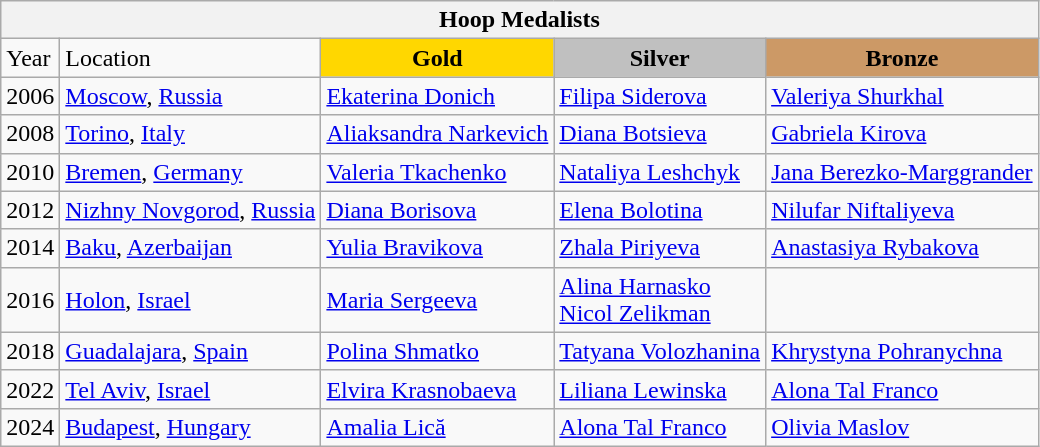<table class="wikitable">
<tr>
<th colspan=5 align="center"><strong>Hoop Medalists</strong></th>
</tr>
<tr>
<td>Year</td>
<td>Location</td>
<td style="text-align:center;background-color:gold;"><strong>Gold</strong></td>
<td style="text-align:center;background-color:silver;"><strong>Silver</strong></td>
<td style="text-align:center;background-color:#CC9966;"><strong>Bronze</strong></td>
</tr>
<tr>
<td>2006</td>
<td> <a href='#'>Moscow</a>, <a href='#'>Russia</a></td>
<td> <a href='#'>Ekaterina Donich</a></td>
<td> <a href='#'>Filipa Siderova</a></td>
<td> <a href='#'>Valeriya Shurkhal</a></td>
</tr>
<tr>
<td>2008</td>
<td> <a href='#'>Torino</a>, <a href='#'>Italy</a></td>
<td> <a href='#'>Aliaksandra Narkevich</a></td>
<td> <a href='#'>Diana Botsieva</a></td>
<td> <a href='#'>Gabriela Kirova</a></td>
</tr>
<tr>
<td>2010</td>
<td> <a href='#'>Bremen</a>, <a href='#'>Germany</a></td>
<td> <a href='#'>Valeria Tkachenko</a></td>
<td> <a href='#'>Nataliya Leshchyk</a></td>
<td> <a href='#'>Jana Berezko-Marggrander</a></td>
</tr>
<tr>
<td>2012</td>
<td> <a href='#'>Nizhny Novgorod</a>, <a href='#'>Russia</a></td>
<td> <a href='#'>Diana Borisova</a></td>
<td> <a href='#'>Elena Bolotina</a></td>
<td> <a href='#'>Nilufar Niftaliyeva</a></td>
</tr>
<tr>
<td>2014</td>
<td> <a href='#'>Baku</a>, <a href='#'>Azerbaijan</a></td>
<td> <a href='#'>Yulia Bravikova</a></td>
<td> <a href='#'>Zhala Piriyeva</a></td>
<td> <a href='#'>Anastasiya Rybakova</a></td>
</tr>
<tr>
<td>2016</td>
<td> <a href='#'>Holon</a>, <a href='#'>Israel</a></td>
<td> <a href='#'>Maria Sergeeva</a></td>
<td> <a href='#'>Alina Harnasko</a><br> <a href='#'>Nicol Zelikman</a></td>
<td></td>
</tr>
<tr>
<td>2018</td>
<td> <a href='#'>Guadalajara</a>, <a href='#'>Spain</a></td>
<td> <a href='#'>Polina Shmatko</a></td>
<td> <a href='#'>Tatyana Volozhanina</a></td>
<td> <a href='#'>Khrystyna Pohranychna</a></td>
</tr>
<tr>
<td>2022</td>
<td> <a href='#'>Tel Aviv</a>, <a href='#'>Israel</a></td>
<td>  <a href='#'>Elvira Krasnobaeva</a></td>
<td> <a href='#'>Liliana Lewinska</a></td>
<td>  <a href='#'>Alona Tal Franco</a></td>
</tr>
<tr>
<td>2024</td>
<td> <a href='#'>Budapest</a>, <a href='#'>Hungary</a></td>
<td><a href='#'>Amalia Lică</a><br><small></small></td>
<td><a href='#'>Alona Tal Franco</a><br><small></small></td>
<td><a href='#'>Olivia Maslov</a></td>
</tr>
</table>
